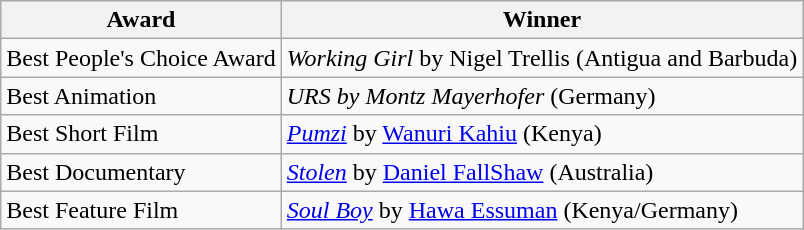<table class="wikitable">
<tr>
<th>Award</th>
<th>Winner</th>
</tr>
<tr>
<td>Best People's Choice Award</td>
<td><em>Working Girl</em> by Nigel Trellis (Antigua and Barbuda)</td>
</tr>
<tr>
<td>Best Animation</td>
<td><em>URS by Montz Mayerhofer</em> (Germany)</td>
</tr>
<tr>
<td>Best Short Film</td>
<td><em><a href='#'>Pumzi</a></em> by <a href='#'>Wanuri Kahiu</a> (Kenya)</td>
</tr>
<tr>
<td>Best Documentary</td>
<td><em><a href='#'>Stolen</a></em> by <a href='#'>Daniel FallShaw</a> (Australia)</td>
</tr>
<tr>
<td>Best Feature Film</td>
<td><em><a href='#'>Soul Boy</a></em> by <a href='#'>Hawa Essuman</a> (Kenya/Germany)</td>
</tr>
</table>
